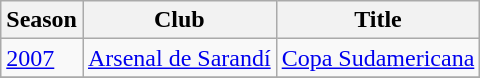<table class="wikitable">
<tr>
<th>Season</th>
<th>Club</th>
<th>Title</th>
</tr>
<tr>
<td><a href='#'>2007</a></td>
<td><a href='#'>Arsenal de Sarandí</a></td>
<td><a href='#'>Copa Sudamericana</a></td>
</tr>
<tr>
</tr>
</table>
